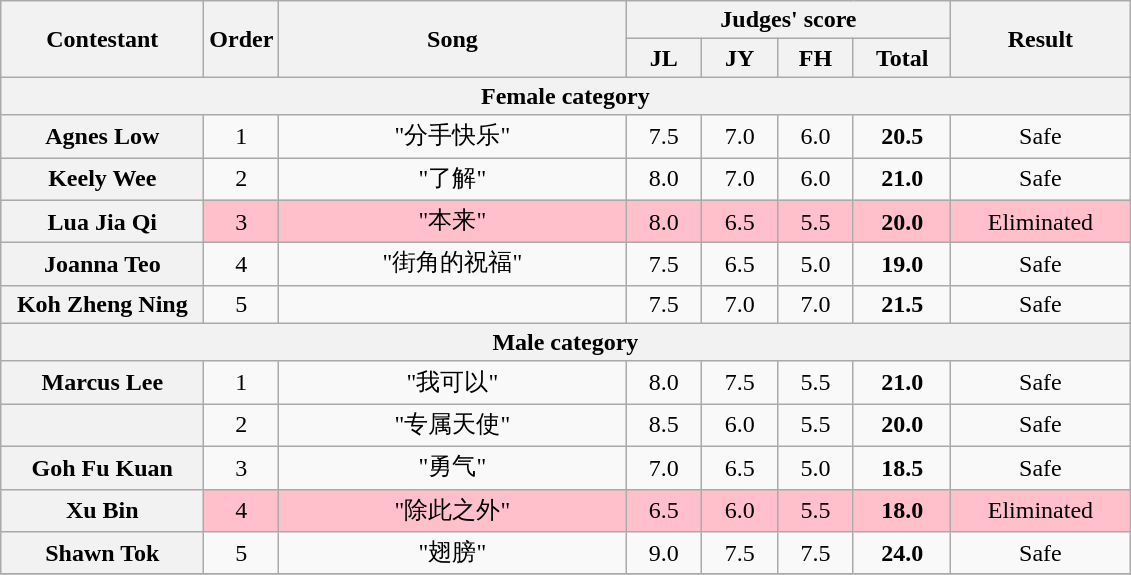<table class="wikitable plainrowheaders" style="text-align:center;">
<tr>
<th rowspan=2 scope="col" style="width:8em;">Contestant</th>
<th rowspan=2 scope="col">Order</th>
<th rowspan=2 scope="col" style="width:14em;">Song</th>
<th colspan=4 scope="col">Judges' score</th>
<th rowspan=2 scope="col" style="width:7em;">Result</th>
</tr>
<tr>
<th style="width:2.7em;">JL</th>
<th style="width:2.7em;">JY</th>
<th style="width:2.7em;">FH</th>
<th style="width:3.6em;">Total</th>
</tr>
<tr>
<th colspan=8>Female category</th>
</tr>
<tr>
<th scope="row">Agnes Low</th>
<td>1</td>
<td>"分手快乐"</td>
<td>7.5</td>
<td>7.0</td>
<td>6.0</td>
<td><strong>20.5</strong></td>
<td>Safe</td>
</tr>
<tr>
<th scope="row">Keely Wee</th>
<td>2</td>
<td>"了解"</td>
<td>8.0</td>
<td>7.0</td>
<td>6.0</td>
<td><strong>21.0</strong></td>
<td>Safe</td>
</tr>
<tr style="background:pink;">
<th scope="row">Lua Jia Qi</th>
<td>3</td>
<td>"本来"</td>
<td>8.0</td>
<td>6.5</td>
<td>5.5</td>
<td><strong>20.0</strong></td>
<td>Eliminated</td>
</tr>
<tr>
<th scope="row">Joanna Teo</th>
<td>4</td>
<td>"街角的祝福"</td>
<td>7.5</td>
<td>6.5</td>
<td>5.0</td>
<td><strong>19.0</strong></td>
<td>Safe</td>
</tr>
<tr>
<th scope="row">Koh Zheng Ning</th>
<td>5</td>
<td></td>
<td>7.5</td>
<td>7.0</td>
<td>7.0</td>
<td><strong>21.5</strong></td>
<td>Safe</td>
</tr>
<tr>
<th colspan=8>Male category</th>
</tr>
<tr>
<th scope="row">Marcus Lee</th>
<td>1</td>
<td>"我可以"</td>
<td>8.0</td>
<td>7.5</td>
<td>5.5</td>
<td><strong>21.0</strong></td>
<td>Safe</td>
</tr>
<tr>
<th scope="row"></th>
<td>2</td>
<td>"专属天使"</td>
<td>8.5</td>
<td>6.0</td>
<td>5.5</td>
<td><strong>20.0</strong></td>
<td>Safe</td>
</tr>
<tr>
<th scope="row">Goh Fu Kuan</th>
<td>3</td>
<td>"勇气"</td>
<td>7.0</td>
<td>6.5</td>
<td>5.0</td>
<td><strong>18.5</strong></td>
<td>Safe</td>
</tr>
<tr style="background:pink;">
<th scope="row">Xu Bin</th>
<td>4</td>
<td>"除此之外"</td>
<td>6.5</td>
<td>6.0</td>
<td>5.5</td>
<td><strong>18.0</strong></td>
<td>Eliminated</td>
</tr>
<tr>
<th scope="row">Shawn Tok</th>
<td>5</td>
<td>"翅膀"</td>
<td>9.0</td>
<td>7.5</td>
<td>7.5</td>
<td><strong>24.0</strong></td>
<td>Safe</td>
</tr>
<tr>
</tr>
</table>
